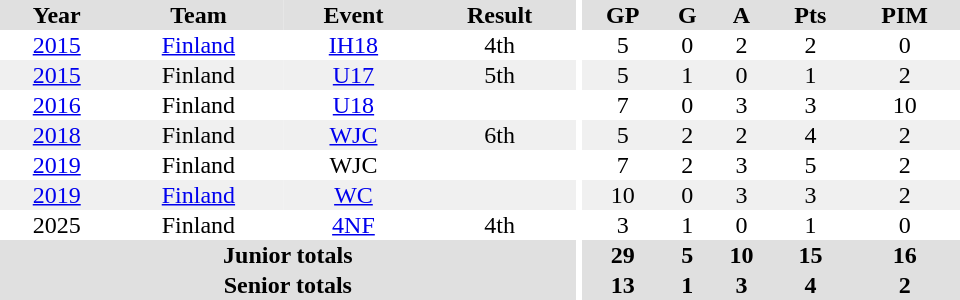<table border="0" cellpadding="1" cellspacing="0" ID="Table3" style="text-align:center; width:40em;">
<tr bgcolor="#e0e0e0">
<th>Year</th>
<th>Team</th>
<th>Event</th>
<th>Result</th>
<th rowspan="99" bgcolor="#ffffff"></th>
<th>GP</th>
<th>G</th>
<th>A</th>
<th>Pts</th>
<th>PIM</th>
</tr>
<tr>
<td><a href='#'>2015</a></td>
<td><a href='#'>Finland</a></td>
<td><a href='#'>IH18</a></td>
<td>4th</td>
<td>5</td>
<td>0</td>
<td>2</td>
<td>2</td>
<td>0</td>
</tr>
<tr bgcolor="#f0f0f0">
<td><a href='#'>2015</a></td>
<td>Finland</td>
<td><a href='#'>U17</a></td>
<td>5th</td>
<td>5</td>
<td>1</td>
<td>0</td>
<td>1</td>
<td>2</td>
</tr>
<tr>
<td><a href='#'>2016</a></td>
<td>Finland</td>
<td><a href='#'>U18</a></td>
<td></td>
<td>7</td>
<td>0</td>
<td>3</td>
<td>3</td>
<td>10</td>
</tr>
<tr bgcolor="#f0f0f0">
<td><a href='#'>2018</a></td>
<td>Finland</td>
<td><a href='#'>WJC</a></td>
<td>6th</td>
<td>5</td>
<td>2</td>
<td>2</td>
<td>4</td>
<td>2</td>
</tr>
<tr>
<td><a href='#'>2019</a></td>
<td>Finland</td>
<td>WJC</td>
<td></td>
<td>7</td>
<td>2</td>
<td>3</td>
<td>5</td>
<td>2</td>
</tr>
<tr bgcolor="#f0f0f0">
<td><a href='#'>2019</a></td>
<td><a href='#'>Finland</a></td>
<td><a href='#'>WC</a></td>
<td></td>
<td>10</td>
<td>0</td>
<td>3</td>
<td>3</td>
<td>2</td>
</tr>
<tr>
<td>2025</td>
<td>Finland</td>
<td><a href='#'>4NF</a></td>
<td>4th</td>
<td>3</td>
<td>1</td>
<td>0</td>
<td>1</td>
<td>0</td>
</tr>
<tr bgcolor="#e0e0e0">
<th colspan="4">Junior totals</th>
<th>29</th>
<th>5</th>
<th>10</th>
<th>15</th>
<th>16</th>
</tr>
<tr bgcolor="#e0e0e0">
<th colspan="4">Senior totals</th>
<th>13</th>
<th>1</th>
<th>3</th>
<th>4</th>
<th>2</th>
</tr>
</table>
